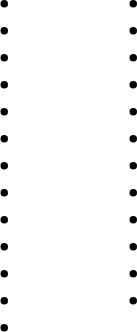<table>
<tr>
<td style="vertical-align:top; width:25%;"><br><ul><li></li><li></li><li></li><li></li><li></li><li></li><li></li><li></li><li></li><li></li><li></li><li></li><li></li></ul></td>
<td style="vertical-align:top; width:25%;"><br><ul><li></li><li></li><li></li><li></li><li></li><li></li><li></li><li></li><li></li><li></li><li></li><li></li></ul></td>
</tr>
</table>
